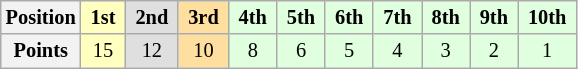<table class="wikitable" style="font-size:85%; text-align:center">
<tr>
<th>Position</th>
<td style="background:#ffffbf;"> <strong>1st</strong> </td>
<td style="background:#dfdfdf;"> <strong>2nd</strong> </td>
<td style="background:#ffdf9f;"> <strong>3rd</strong> </td>
<td style="background:#dfffdf;"> <strong>4th</strong> </td>
<td style="background:#dfffdf;"> <strong>5th</strong> </td>
<td style="background:#dfffdf;"> <strong>6th</strong> </td>
<td style="background:#dfffdf;"> <strong>7th</strong> </td>
<td style="background:#dfffdf;"> <strong>8th</strong> </td>
<td style="background:#dfffdf;"> <strong>9th</strong> </td>
<td style="background:#dfffdf;"> <strong>10th</strong> </td>
</tr>
<tr>
<th>Points</th>
<td style="background:#ffffbf;">15</td>
<td style="background:#dfdfdf;">12</td>
<td style="background:#ffdf9f;">10</td>
<td style="background:#dfffdf;">8</td>
<td style="background:#dfffdf;">6</td>
<td style="background:#dfffdf;">5</td>
<td style="background:#dfffdf;">4</td>
<td style="background:#dfffdf;">3</td>
<td style="background:#dfffdf;">2</td>
<td style="background:#dfffdf;">1</td>
</tr>
</table>
